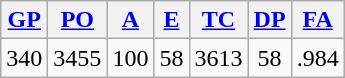<table class="wikitable">
<tr>
<th><a href='#'>GP</a></th>
<th><a href='#'>PO</a></th>
<th><a href='#'>A</a></th>
<th><a href='#'>E</a></th>
<th><a href='#'>TC</a></th>
<th><a href='#'>DP</a></th>
<th><a href='#'>FA</a></th>
</tr>
<tr align=center>
<td>340</td>
<td>3455</td>
<td>100</td>
<td>58</td>
<td>3613</td>
<td>58</td>
<td>.984</td>
</tr>
</table>
